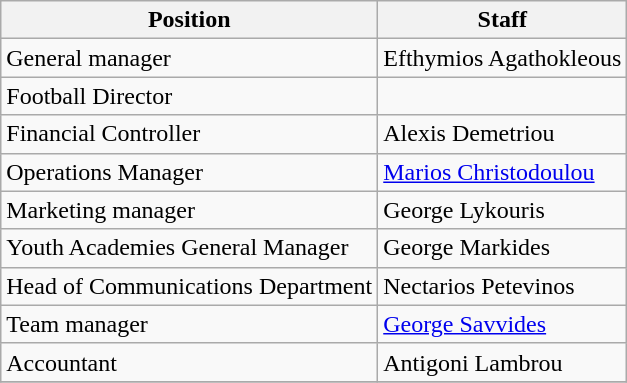<table class="wikitable" style="text-align: center">
<tr>
<th align=left>Position</th>
<th align=left>Staff</th>
</tr>
<tr>
<td align=left>General manager</td>
<td align=left> Efthymios Agathokleous</td>
</tr>
<tr>
<td align=left>Football Director</td>
<td></td>
</tr>
<tr>
<td align=left>Financial Controller</td>
<td align=left> Alexis Demetriou</td>
</tr>
<tr>
<td align=left>Operations Manager</td>
<td align=left> <a href='#'>Marios Christodoulou</a></td>
</tr>
<tr>
<td align=left>Marketing manager</td>
<td align=left> George Lykouris</td>
</tr>
<tr>
<td align=left>Youth Academies General Manager</td>
<td align=left> George Markides</td>
</tr>
<tr>
<td align=left>Head of Communications Department</td>
<td align=left> Nectarios Petevinos</td>
</tr>
<tr>
<td align=left>Team manager</td>
<td align=left> <a href='#'>George Savvides</a></td>
</tr>
<tr>
<td align=left>Accountant</td>
<td align=left> Antigoni Lambrou</td>
</tr>
<tr>
</tr>
</table>
